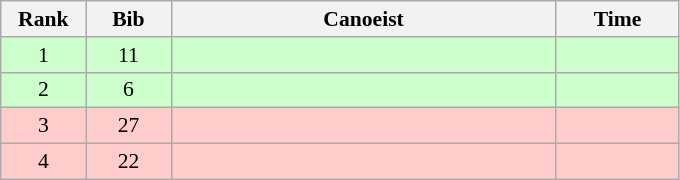<table class="wikitable" style="font-size:90%; text-align:center">
<tr>
<th width="50">Rank</th>
<th width="50">Bib</th>
<th width="250">Canoeist</th>
<th width="75">Time</th>
</tr>
<tr bgcolor="#CCFFCC">
<td>1</td>
<td>11</td>
<td align="left"></td>
<td></td>
</tr>
<tr bgcolor="#CCFFCC">
<td>2</td>
<td>6</td>
<td align="left"></td>
<td></td>
</tr>
<tr bgcolor="#FFCCCC">
<td>3</td>
<td>27</td>
<td align="left"></td>
<td></td>
</tr>
<tr bgcolor="#FFCCCC">
<td>4</td>
<td>22</td>
<td align="left"></td>
<td></td>
</tr>
</table>
